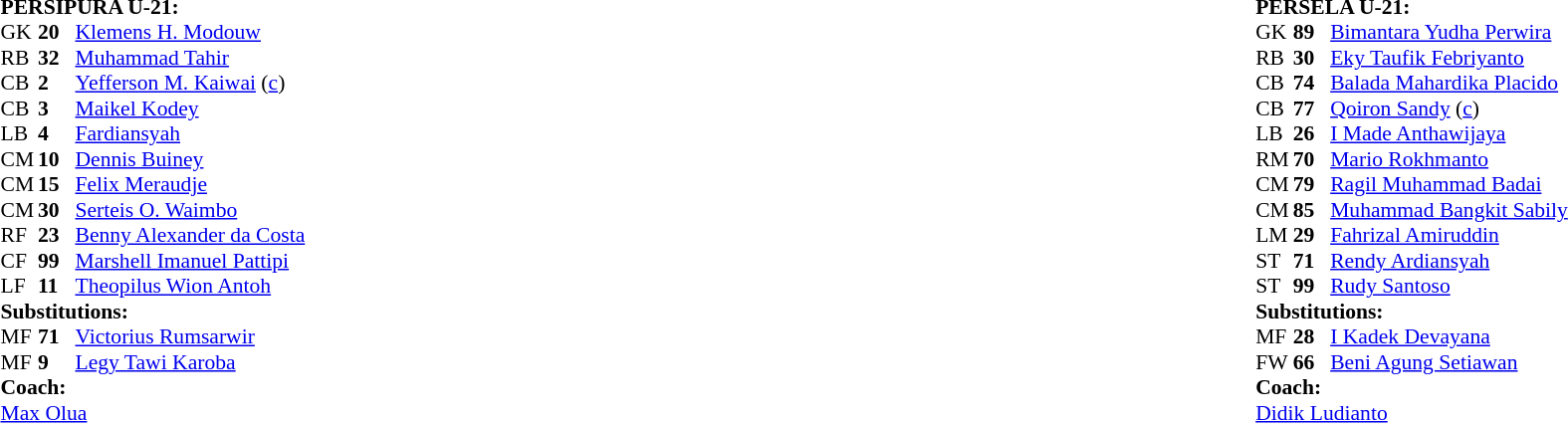<table width="100%">
<tr>
<td valign="top" width="40%"><br><table style="font-size: 90%" cellspacing="0" cellpadding="0">
<tr>
<td colspan=4><br><strong>PERSIPURA U-21:</strong></td>
</tr>
<tr>
<th width="25"></th>
<th width="25"></th>
</tr>
<tr>
<td>GK</td>
<td><strong>20</strong></td>
<td><a href='#'>Klemens H. Modouw</a></td>
<td></td>
</tr>
<tr>
<td>RB</td>
<td><strong>32</strong></td>
<td><a href='#'>Muhammad Tahir</a></td>
</tr>
<tr>
<td>CB</td>
<td><strong>2</strong></td>
<td><a href='#'>Yefferson M. Kaiwai</a> (<a href='#'>c</a>)</td>
<td></td>
</tr>
<tr>
<td>CB</td>
<td><strong>3</strong></td>
<td><a href='#'>Maikel Kodey</a></td>
</tr>
<tr>
<td>LB</td>
<td><strong>4</strong></td>
<td><a href='#'>Fardiansyah</a></td>
</tr>
<tr>
<td>CM</td>
<td><strong>10</strong></td>
<td><a href='#'>Dennis Buiney</a></td>
</tr>
<tr>
<td>CM</td>
<td><strong>15</strong></td>
<td><a href='#'>Felix Meraudje</a></td>
<td></td>
<td></td>
</tr>
<tr>
<td>CM</td>
<td><strong>30</strong></td>
<td><a href='#'>Serteis O. Waimbo</a></td>
</tr>
<tr>
<td>RF</td>
<td><strong>23</strong></td>
<td><a href='#'>Benny Alexander da Costa</a></td>
</tr>
<tr>
<td>CF</td>
<td><strong>99</strong></td>
<td><a href='#'>Marshell Imanuel Pattipi</a></td>
</tr>
<tr>
<td>LF</td>
<td><strong>11</strong></td>
<td><a href='#'>Theopilus Wion Antoh</a></td>
<td></td>
<td></td>
</tr>
<tr>
<td colspan=3><strong>Substitutions:</strong></td>
</tr>
<tr>
<td>MF</td>
<td><strong>71</strong></td>
<td><a href='#'>Victorius Rumsarwir</a></td>
<td></td>
<td></td>
</tr>
<tr>
<td>MF</td>
<td><strong>9</strong></td>
<td><a href='#'>Legy Tawi Karoba</a></td>
<td></td>
<td></td>
</tr>
<tr>
<td colspan=3><strong>Coach:</strong></td>
</tr>
<tr>
<td colspan=3><a href='#'>Max Olua</a></td>
</tr>
</table>
</td>
<td valign="top"></td>
<td valign="top" width="50%"><br><table style="font-size: 90%" cellspacing="0" cellpadding="0" align="center">
<tr>
<td colspan=4><br><strong>PERSELA U-21:</strong></td>
</tr>
<tr>
<th width=25></th>
<th width=25></th>
</tr>
<tr>
<td>GK</td>
<td><strong>89</strong></td>
<td><a href='#'>Bimantara Yudha Perwira</a></td>
</tr>
<tr>
<td>RB</td>
<td><strong>30</strong></td>
<td><a href='#'>Eky Taufik Febriyanto</a></td>
</tr>
<tr>
<td>CB</td>
<td><strong>74</strong></td>
<td><a href='#'>Balada Mahardika Placido</a></td>
</tr>
<tr>
<td>CB</td>
<td><strong>77</strong></td>
<td><a href='#'>Qoiron Sandy</a> (<a href='#'>c</a>)</td>
</tr>
<tr>
<td>LB</td>
<td><strong>26</strong></td>
<td><a href='#'>I Made Anthawijaya</a></td>
</tr>
<tr>
<td>RM</td>
<td><strong>70</strong></td>
<td><a href='#'>Mario Rokhmanto</a></td>
<td></td>
<td></td>
</tr>
<tr>
<td>CM</td>
<td><strong>79</strong></td>
<td><a href='#'>Ragil Muhammad Badai</a></td>
</tr>
<tr>
<td>CM</td>
<td><strong>85</strong></td>
<td><a href='#'>Muhammad Bangkit Sabily</a></td>
</tr>
<tr>
<td>LM</td>
<td><strong>29</strong></td>
<td><a href='#'>Fahrizal Amiruddin</a></td>
</tr>
<tr>
<td>ST</td>
<td><strong>71</strong></td>
<td><a href='#'>Rendy Ardiansyah</a></td>
<td></td>
<td></td>
</tr>
<tr>
<td>ST</td>
<td><strong>99</strong></td>
<td><a href='#'>Rudy Santoso</a></td>
</tr>
<tr>
<td colspan=3><strong>Substitutions:</strong></td>
</tr>
<tr>
<td>MF</td>
<td><strong>28</strong></td>
<td><a href='#'>I Kadek Devayana</a></td>
<td></td>
<td></td>
</tr>
<tr>
<td>FW</td>
<td><strong>66</strong></td>
<td><a href='#'>Beni Agung Setiawan</a></td>
<td></td>
<td></td>
</tr>
<tr>
<td colspan=3><strong>Coach:</strong></td>
</tr>
<tr>
<td colspan=3><a href='#'>Didik Ludianto</a></td>
</tr>
</table>
</td>
</tr>
</table>
